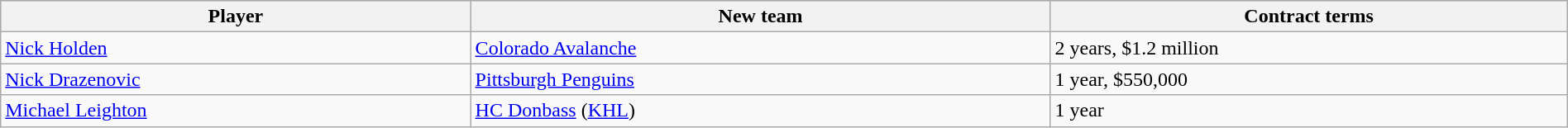<table class="wikitable" style="width:100%;">
<tr style="text-align:center; background:#ddd;">
<th style="width:30%;">Player</th>
<th style="width:37%;">New team</th>
<th style="width:33%;">Contract terms</th>
</tr>
<tr>
<td><a href='#'>Nick Holden</a></td>
<td><a href='#'>Colorado Avalanche</a></td>
<td>2 years, $1.2 million</td>
</tr>
<tr>
<td><a href='#'>Nick Drazenovic</a></td>
<td><a href='#'>Pittsburgh Penguins</a></td>
<td>1 year, $550,000</td>
</tr>
<tr>
<td><a href='#'>Michael Leighton</a></td>
<td><a href='#'>HC Donbass</a> (<a href='#'>KHL</a>)</td>
<td>1 year</td>
</tr>
</table>
